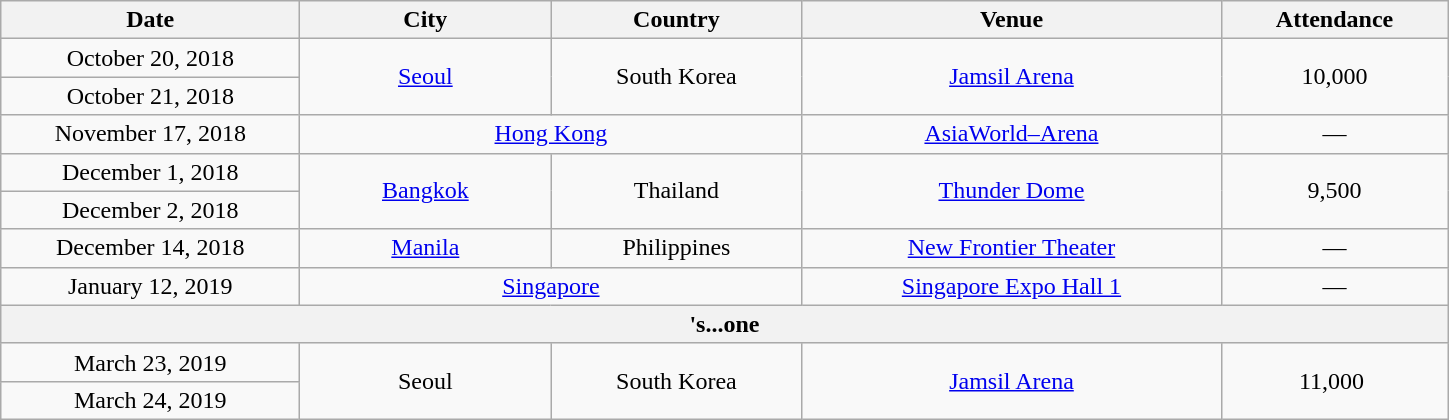<table class="wikitable" style="text-align:center;">
<tr>
<th scope="col" style="width:12em;">Date</th>
<th scope="col" style="width:10em;">City</th>
<th scope="col" style="width:10em;">Country</th>
<th scope="col" style="width:17em;">Venue</th>
<th scope="col" style="width:9em;">Attendance</th>
</tr>
<tr>
<td>October 20, 2018</td>
<td rowspan="2"><a href='#'>Seoul</a></td>
<td rowspan="2">South Korea</td>
<td rowspan="2"><a href='#'>Jamsil Arena</a></td>
<td rowspan="2">10,000</td>
</tr>
<tr>
<td>October 21, 2018</td>
</tr>
<tr>
<td>November 17, 2018</td>
<td colspan="2"><a href='#'>Hong Kong</a></td>
<td><a href='#'>AsiaWorld–Arena</a></td>
<td>—</td>
</tr>
<tr>
<td>December 1, 2018</td>
<td rowspan="2"><a href='#'>Bangkok</a></td>
<td rowspan="2">Thailand</td>
<td rowspan="2"><a href='#'>Thunder Dome</a></td>
<td rowspan="2">9,500</td>
</tr>
<tr>
<td>December 2, 2018</td>
</tr>
<tr>
<td>December 14, 2018</td>
<td><a href='#'>Manila</a></td>
<td>Philippines</td>
<td><a href='#'>New Frontier Theater</a></td>
<td>—</td>
</tr>
<tr>
<td>January 12, 2019</td>
<td colspan="2"><a href='#'>Singapore</a></td>
<td><a href='#'>Singapore Expo Hall 1</a></td>
<td>—</td>
</tr>
<tr>
<th colspan="5"><strong>'s...one</strong> </th>
</tr>
<tr>
<td>March 23, 2019</td>
<td rowspan="2">Seoul</td>
<td rowspan="2">South Korea</td>
<td rowspan="2"><a href='#'>Jamsil Arena</a></td>
<td rowspan="2">11,000 </td>
</tr>
<tr>
<td>March 24, 2019</td>
</tr>
</table>
